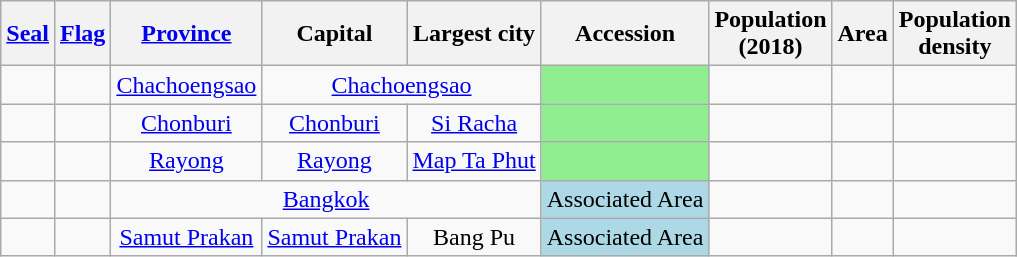<table class="wikitable sortable" style="float:center; text-align:center; white-space:nowrap">
<tr>
<th class="unsortable"><a href='#'>Seal</a></th>
<th class="unsortable"><a href='#'>Flag</a></th>
<th><a href='#'>Province</a></th>
<th>Capital</th>
<th>Largest city</th>
<th>Accession</th>
<th>Population<br>(2018)</th>
<th>Area</th>
<th>Population<br>density</th>
</tr>
<tr>
<td></td>
<td></td>
<td><a href='#'>Chachoengsao</a></td>
<td colspan=2><a href='#'>Chachoengsao</a></td>
<td style = "background:lightgreen;"></td>
<td style="text-align:right;"></td>
<td style="text-align:right;"></td>
<td style="text-align:right;"></td>
</tr>
<tr>
<td></td>
<td></td>
<td><a href='#'>Chonburi</a></td>
<td><a href='#'>Chonburi</a></td>
<td><a href='#'>Si Racha</a></td>
<td style = "background:lightgreen;"></td>
<td style="text-align:right;"></td>
<td style="text-align:right;"></td>
<td style="text-align:right;"></td>
</tr>
<tr>
<td></td>
<td></td>
<td><a href='#'>Rayong</a></td>
<td><a href='#'>Rayong</a></td>
<td><a href='#'>Map Ta Phut</a></td>
<td style = "background:lightgreen;"></td>
<td style="text-align:right;"></td>
<td style="text-align:right;"></td>
<td style="text-align:right;"></td>
</tr>
<tr>
<td></td>
<td></td>
<td colspan=3><a href='#'>Bangkok</a></td>
<td style = "background:lightblue;">Associated Area</td>
<td style="text-align:right;"></td>
<td style="text-align:right;"></td>
<td style="text-align:right;"></td>
</tr>
<tr>
<td></td>
<td></td>
<td><a href='#'>Samut Prakan</a></td>
<td><a href='#'>Samut Prakan</a></td>
<td>Bang Pu</td>
<td style = "background:lightblue;">Associated Area</td>
<td style="text-align:right;"></td>
<td style="text-align:right;"></td>
<td style="text-align:right;"></td>
</tr>
</table>
